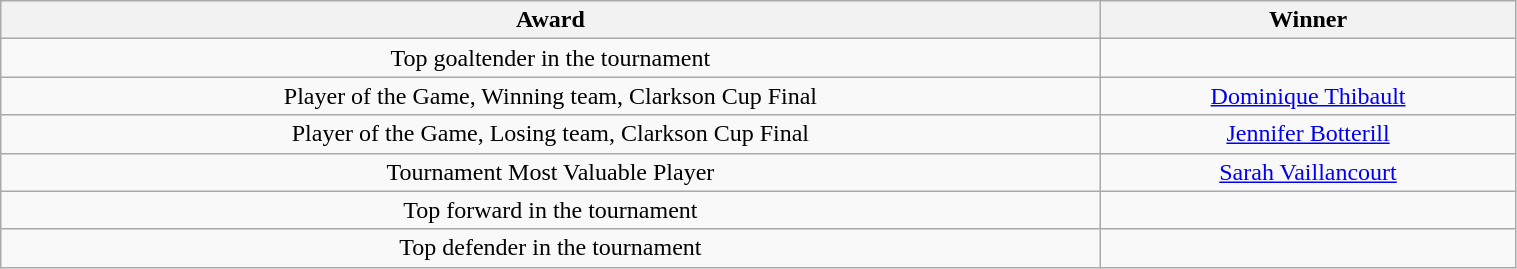<table class="wikitable" width="80%" style="text-align:center">
<tr>
<th>Award</th>
<th>Winner</th>
</tr>
<tr>
<td>Top goaltender in the tournament</td>
<td></td>
</tr>
<tr>
<td>Player of the Game, Winning team, Clarkson Cup Final</td>
<td><a href='#'>Dominique Thibault</a></td>
</tr>
<tr>
<td>Player of the Game, Losing team, Clarkson Cup Final</td>
<td><a href='#'>Jennifer Botterill</a></td>
</tr>
<tr>
<td>Tournament Most Valuable Player</td>
<td><a href='#'>Sarah Vaillancourt</a></td>
</tr>
<tr>
<td>Top forward in the tournament</td>
<td></td>
</tr>
<tr>
<td>Top defender in the tournament</td>
<td></td>
</tr>
</table>
